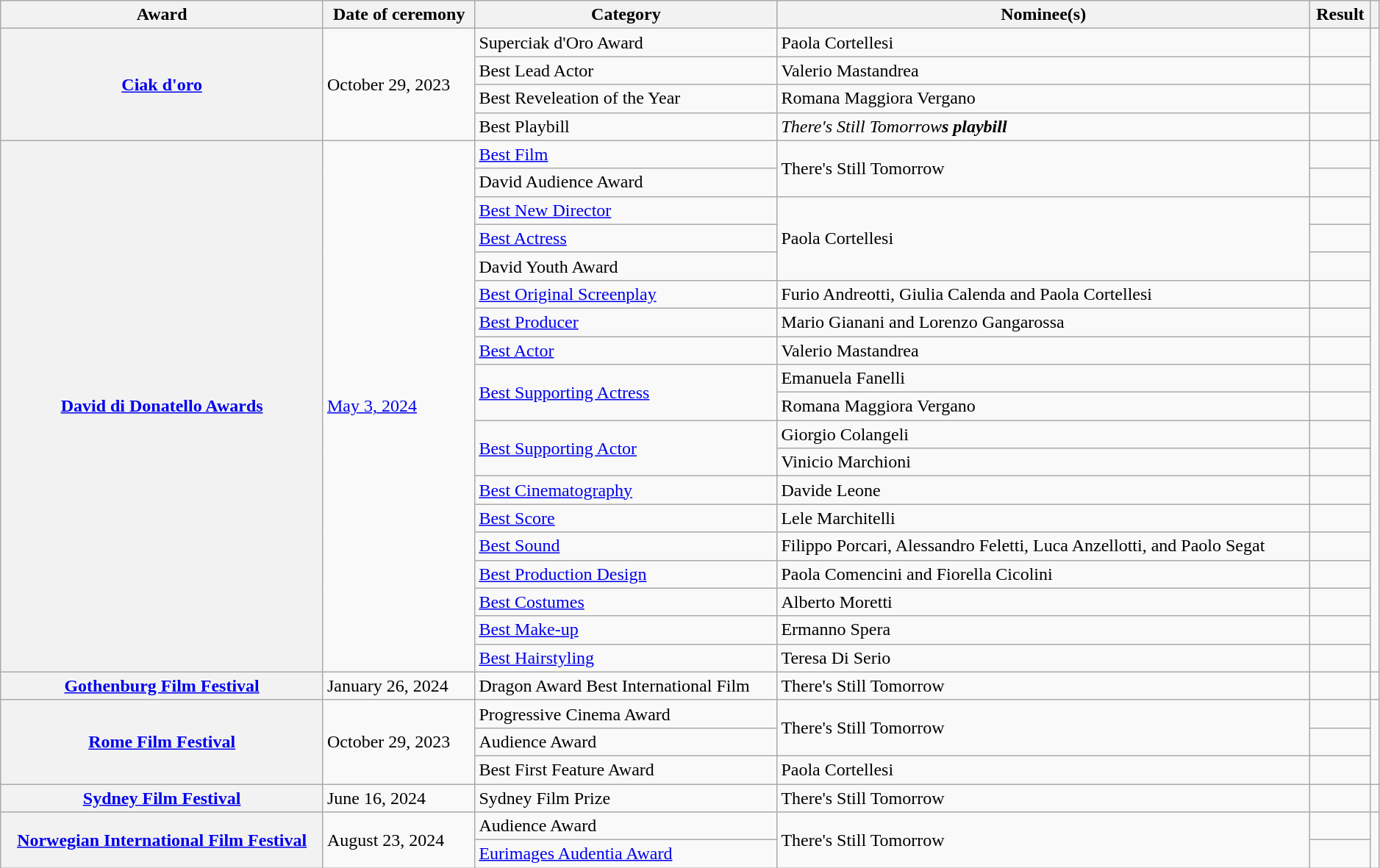<table class="wikitable sortable plainrowheaders" style="width: 99%">
<tr>
<th scope="col">Award</th>
<th scope="col">Date of ceremony</th>
<th scope="col">Category</th>
<th scope="col">Nominee(s)</th>
<th scope="col">Result</th>
<th scope="col" class="unsortable"></th>
</tr>
<tr>
<th rowspan="4" scope="row"><a href='#'>Ciak d'oro</a></th>
<td rowspan="4">October 29, 2023</td>
<td>Superciak d'Oro Award</td>
<td>Paola Cortellesi</td>
<td></td>
<td rowspan="4"></td>
</tr>
<tr>
<td>Best Lead Actor</td>
<td>Valerio Mastandrea</td>
<td></td>
</tr>
<tr>
<td>Best Reveleation of the Year</td>
<td>Romana Maggiora Vergano</td>
<td></td>
</tr>
<tr>
<td>Best Playbill</td>
<td><em>There's Still Tomorrow<strong>s playbill</td>
<td></td>
</tr>
<tr>
<th rowspan="19" scope="row"><a href='#'>David di Donatello Awards</a></th>
<td rowspan="19"><a href='#'>May 3, 2024</a></td>
<td><a href='#'>Best Film</a></td>
<td rowspan="2"></em>There's Still Tomorrow<em></td>
<td></td>
<td rowspan="19"></td>
</tr>
<tr>
<td>David Audience Award</td>
<td></td>
</tr>
<tr>
<td><a href='#'>Best New Director</a></td>
<td rowspan="3">Paola Cortellesi</td>
<td></td>
</tr>
<tr>
<td><a href='#'>Best Actress</a></td>
<td></td>
</tr>
<tr>
<td>David Youth Award</td>
<td></td>
</tr>
<tr>
<td><a href='#'>Best Original Screenplay</a></td>
<td>Furio Andreotti, Giulia Calenda and Paola Cortellesi</td>
<td></td>
</tr>
<tr>
<td><a href='#'>Best Producer</a></td>
<td>Mario Gianani and Lorenzo Gangarossa</td>
<td></td>
</tr>
<tr>
<td><a href='#'>Best Actor</a></td>
<td>Valerio Mastandrea</td>
<td></td>
</tr>
<tr>
<td rowspan="2"><a href='#'>Best Supporting Actress</a></td>
<td>Emanuela Fanelli</td>
<td></td>
</tr>
<tr>
<td>Romana Maggiora Vergano</td>
<td></td>
</tr>
<tr>
<td rowspan="2"><a href='#'>Best Supporting Actor</a></td>
<td>Giorgio Colangeli</td>
<td></td>
</tr>
<tr>
<td>Vinicio Marchioni</td>
<td></td>
</tr>
<tr>
<td><a href='#'>Best Cinematography</a></td>
<td>Davide Leone</td>
<td></td>
</tr>
<tr>
<td><a href='#'>Best Score</a></td>
<td>Lele Marchitelli</td>
<td></td>
</tr>
<tr>
<td><a href='#'>Best Sound</a></td>
<td>Filippo Porcari, Alessandro Feletti, Luca Anzellotti, and Paolo Segat</td>
<td></td>
</tr>
<tr>
<td><a href='#'>Best Production Design</a></td>
<td>Paola Comencini and Fiorella Cicolini</td>
<td></td>
</tr>
<tr>
<td><a href='#'>Best Costumes</a></td>
<td>Alberto Moretti</td>
<td></td>
</tr>
<tr>
<td><a href='#'>Best Make-up</a></td>
<td>Ermanno Spera</td>
<td></td>
</tr>
<tr>
<td><a href='#'>Best Hairstyling</a></td>
<td>Teresa Di Serio</td>
<td></td>
</tr>
<tr>
<th scope="row"><a href='#'>Gothenburg Film Festival</a></th>
<td>January 26, 2024</td>
<td>Dragon Award Best International Film</td>
<td></em>There's Still Tomorrow<em></td>
<td></td>
<td></td>
</tr>
<tr>
<th rowspan="3" scope="row"><a href='#'>Rome Film Festival</a></th>
<td rowspan="3">October 29, 2023</td>
<td>Progressive Cinema Award</td>
<td rowspan="2"></em>There's Still Tomorrow<em></td>
<td></td>
<td rowspan="3"></td>
</tr>
<tr>
<td>Audience Award</td>
<td></td>
</tr>
<tr>
<td>Best First Feature Award</td>
<td>Paola Cortellesi</td>
<td></td>
</tr>
<tr>
<th scope="row"><a href='#'>Sydney Film Festival</a></th>
<td>June 16, 2024</td>
<td>Sydney Film Prize</td>
<td></em>There's Still Tomorrow<em></td>
<td></td>
<td></td>
</tr>
<tr>
<th rowspan=2 scope=row><a href='#'>Norwegian International Film Festival</a></th>
<td rowspan=2>August 23, 2024</td>
<td>Audience Award</td>
<td rowspan=2></em>There's Still Tomorrow<em></td>
<td></td>
<td rowspan=2></td>
</tr>
<tr>
<td><a href='#'>Eurimages Audentia Award</a></td>
<td></td>
</tr>
</table>
